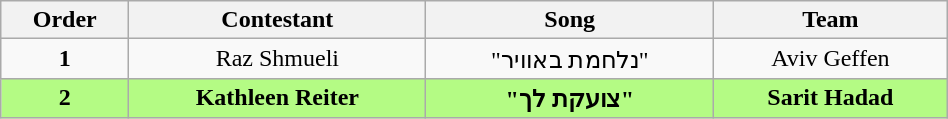<table class="wikitable" style="text-align: center; width:50%;">
<tr>
<th>Order</th>
<th>Contestant</th>
<th>Song</th>
<th>Team</th>
</tr>
<tr>
<td align="center"><strong>1</strong></td>
<td>Raz Shmueli</td>
<td>"נלחמת באוויר"</td>
<td align="center">Aviv Geffen</td>
</tr>
<tr bgcolor="#B4FB84">
<td align="center"><strong>2</strong></td>
<td><strong>Kathleen Reiter</strong></td>
<td><strong>"צועקת לך"</strong></td>
<td align="center"><strong>Sarit Hadad</strong></td>
</tr>
</table>
